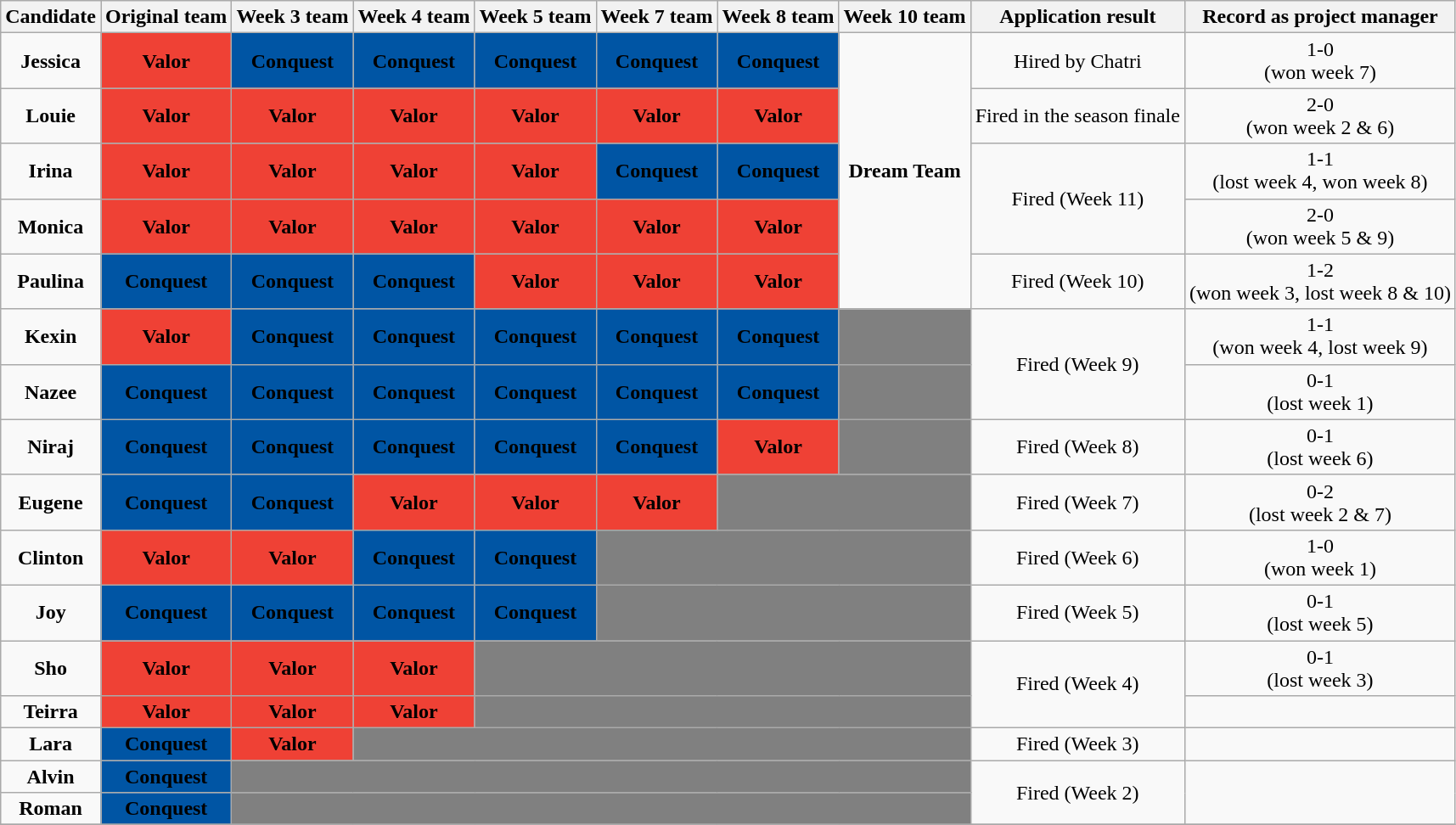<table class="wikitable" style="text-align:center">
<tr>
<th bgcolor="gray"><span>Candidate</span></th>
<th bgcolor="gray"><span>Original team</span></th>
<th bgcolor="gray"><span>Week 3 team</span></th>
<th bgcolor="gray"><span>Week 4 team</span></th>
<th bgcolor="gray"><span>Week 5 team</span></th>
<th bgcolor="gray"><span>Week 7 team</span></th>
<th bgcolor="gray"><span>Week 8 team</span></th>
<th bgcolor="gray"><span>Week 10 team</span></th>
<th bgcolor="gray"><span>Application result</span></th>
<th bgcolor="gray"><span>Record as project manager</span></th>
</tr>
<tr>
<td><strong>Jessica</strong></td>
<td style="background:#EF4135;"><span><strong>Valor</strong></span></td>
<td style="background:#0055A4;"><span><strong>Conquest</strong></span></td>
<td style="background:#0055A4;"><span><strong>Conquest</strong></span></td>
<td style="background:#0055A4;"><span><strong>Conquest</strong></span></td>
<td style="background:#0055A4;"><span><strong>Conquest</strong></span></td>
<td style="background:#0055A4;"><span><strong>Conquest</strong></span></td>
<td rowspan=5><strong>Dream Team</strong></td>
<td>Hired by Chatri</td>
<td>1-0<br>(won week 7)</td>
</tr>
<tr>
<td><strong>Louie</strong></td>
<td style="background:#EF4135;"><span><strong>Valor</strong></span></td>
<td style="background:#EF4135;"><span><strong>Valor</strong></span></td>
<td style="background:#EF4135;"><span><strong>Valor</strong></span></td>
<td style="background:#EF4135;"><span><strong>Valor</strong></span></td>
<td style="background:#EF4135;"><span><strong>Valor</strong></span></td>
<td style="background:#EF4135;"><span><strong>Valor</strong></span></td>
<td>Fired in the season finale</td>
<td>2-0<br>(won week 2 & 6)</td>
</tr>
<tr>
<td><strong>Irina</strong></td>
<td style="background:#EF4135;"><span><strong>Valor</strong></span></td>
<td style="background:#EF4135;"><span><strong>Valor</strong></span></td>
<td style="background:#EF4135;"><span><strong>Valor</strong></span></td>
<td style="background:#EF4135;"><span><strong>Valor</strong></span></td>
<td style="background:#0055A4;"><span><strong>Conquest</strong></span></td>
<td style="background:#0055A4;"><span><strong>Conquest</strong></span></td>
<td rowspan="2">Fired (Week 11)</td>
<td>1-1<br>(lost week 4, won week 8)</td>
</tr>
<tr>
<td><strong>Monica</strong></td>
<td style="background:#EF4135;"><span><strong>Valor</strong></span></td>
<td style="background:#EF4135;"><span><strong>Valor</strong></span></td>
<td style="background:#EF4135;"><span><strong>Valor</strong></span></td>
<td style="background:#EF4135;"><span><strong>Valor</strong></span></td>
<td style="background:#EF4135;"><span><strong>Valor</strong></span></td>
<td style="background:#EF4135;"><span><strong>Valor</strong></span></td>
<td>2-0<br>(won week 5 & 9)</td>
</tr>
<tr>
<td><strong>Paulina</strong></td>
<td style="background:#0055A4;"><span><strong>Conquest</strong></span></td>
<td style="background:#0055A4;"><span><strong>Conquest</strong></span></td>
<td style="background:#0055A4;"><span><strong>Conquest</strong></span></td>
<td style="background:#EF4135;"><span><strong>Valor</strong></span></td>
<td style="background:#EF4135;"><span><strong>Valor</strong></span></td>
<td style="background:#EF4135;"><span><strong>Valor</strong></span></td>
<td>Fired (Week 10)</td>
<td>1-2<br>(won week 3, lost week 8 & 10)</td>
</tr>
<tr>
<td><strong>Kexin</strong></td>
<td style="background:#EF4135;"><span><strong>Valor</strong></span></td>
<td style="background:#0055A4;"><span><strong>Conquest</strong></span></td>
<td style="background:#0055A4;"><span><strong>Conquest</strong></span></td>
<td style="background:#0055A4;"><span><strong>Conquest</strong></span></td>
<td style="background:#0055A4;"><span><strong>Conquest</strong></span></td>
<td style="background:#0055A4;"><span><strong>Conquest</strong></span></td>
<td colspan="1" style="background:gray;"></td>
<td rowspan="2">Fired (Week 9)</td>
<td>1-1<br>(won week 4, lost week 9)</td>
</tr>
<tr>
<td><strong>Nazee</strong></td>
<td style="background:#0055A4;"><span><strong>Conquest</strong></span></td>
<td style="background:#0055A4;"><span><strong>Conquest</strong></span></td>
<td style="background:#0055A4;"><span><strong>Conquest</strong></span></td>
<td style="background:#0055A4;"><span><strong>Conquest</strong></span></td>
<td style="background:#0055A4;"><span><strong>Conquest</strong></span></td>
<td style="background:#0055A4;"><span><strong>Conquest</strong></span></td>
<td colspan="1" style="background:gray;"></td>
<td>0-1<br>(lost week 1)</td>
</tr>
<tr>
<td><strong>Niraj</strong></td>
<td style="background:#0055A4;"><span><strong>Conquest</strong></span></td>
<td style="background:#0055A4;"><span><strong>Conquest</strong></span></td>
<td style="background:#0055A4;"><span><strong>Conquest</strong></span></td>
<td style="background:#0055A4;"><span><strong>Conquest</strong></span></td>
<td style="background:#0055A4;"><span><strong>Conquest</strong></span></td>
<td style="background:#EF4135;"><span><strong>Valor</strong></span></td>
<td colspan="1" style="background:gray;"></td>
<td>Fired (Week 8)</td>
<td>0-1<br>(lost week 6)</td>
</tr>
<tr>
<td><strong>Eugene</strong></td>
<td style="background:#0055A4;"><span><strong>Conquest</strong></span></td>
<td style="background:#0055A4;"><span><strong>Conquest</strong></span></td>
<td style="background:#EF4135;"><span><strong>Valor</strong></span></td>
<td style="background:#EF4135;"><span><strong>Valor</strong></span></td>
<td style="background:#EF4135;"><span><strong>Valor</strong></span></td>
<td colspan="2" style="background:gray;"></td>
<td>Fired (Week 7)</td>
<td>0-2<br>(lost week 2 & 7)</td>
</tr>
<tr>
<td><strong>Clinton</strong></td>
<td style="background:#EF4135;"><span><strong>Valor</strong></span></td>
<td style="background:#EF4135;"><span><strong>Valor</strong></span></td>
<td style="background:#0055A4;"><span><strong>Conquest</strong></span></td>
<td style="background:#0055A4;"><span><strong>Conquest</strong></span></td>
<td colspan="3" style="background:gray;"></td>
<td>Fired (Week 6)</td>
<td>1-0<br>(won week 1)</td>
</tr>
<tr>
<td><strong>Joy</strong></td>
<td style="background:#0055A4;"><span><strong>Conquest</strong></span></td>
<td style="background:#0055A4;"><span><strong>Conquest</strong></span></td>
<td style="background:#0055A4;"><span><strong>Conquest</strong></span></td>
<td style="background:#0055A4;"><span><strong>Conquest</strong></span></td>
<td colspan="3" style="background:gray;"></td>
<td>Fired (Week 5)</td>
<td>0-1<br>(lost week 5)</td>
</tr>
<tr>
<td><strong>Sho</strong></td>
<td style="background:#EF4135;"><span><strong>Valor</strong></span></td>
<td style="background:#EF4135;"><span><strong>Valor</strong></span></td>
<td style="background:#EF4135;"><span><strong>Valor</strong></span></td>
<td colspan="4" style="background:gray;"></td>
<td rowspan="2">Fired (Week 4)</td>
<td>0-1<br>(lost week 3)</td>
</tr>
<tr>
<td><strong>Teirra</strong></td>
<td style="background:#EF4135;"><span><strong>Valor</strong></span></td>
<td style="background:#EF4135;"><span><strong>Valor</strong></span></td>
<td style="background:#EF4135;"><span><strong>Valor</strong></span></td>
<td colspan="4" style="background:gray;"></td>
<td></td>
</tr>
<tr>
<td><strong>Lara</strong></td>
<td style="background:#0055A4;"><span><strong>Conquest</strong></span></td>
<td style="background:#EF4135;"><span><strong>Valor</strong></span></td>
<td colspan="5" style="background:gray;"></td>
<td>Fired (Week 3)</td>
<td></td>
</tr>
<tr>
<td><strong>Alvin</strong></td>
<td style="background:#0055A4;"><span><strong>Conquest</strong></span></td>
<td colspan="6" style="background:gray;"></td>
<td rowspan="2">Fired (Week 2)</td>
<td rowspan="2"></td>
</tr>
<tr>
<td><strong>Roman</strong></td>
<td style="background:#0055A4;"><span><strong>Conquest</strong></span></td>
<td colspan="6" style="background:gray;"></td>
</tr>
<tr>
</tr>
</table>
